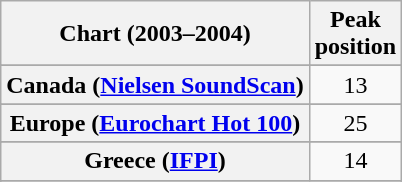<table class="wikitable sortable plainrowheaders" style="text-align:center">
<tr>
<th>Chart (2003–2004)</th>
<th>Peak<br>position</th>
</tr>
<tr>
</tr>
<tr>
</tr>
<tr>
</tr>
<tr>
</tr>
<tr>
</tr>
<tr>
<th scope="row">Canada (<a href='#'>Nielsen SoundScan</a>)</th>
<td>13</td>
</tr>
<tr>
</tr>
<tr>
<th scope="row">Europe (<a href='#'>Eurochart Hot 100</a>)</th>
<td>25</td>
</tr>
<tr>
</tr>
<tr>
<th scope="row">Greece (<a href='#'>IFPI</a>)</th>
<td>14</td>
</tr>
<tr>
</tr>
<tr>
</tr>
<tr>
</tr>
<tr>
</tr>
<tr>
</tr>
<tr>
</tr>
<tr>
</tr>
<tr>
</tr>
<tr>
</tr>
<tr>
</tr>
<tr>
</tr>
<tr>
</tr>
</table>
